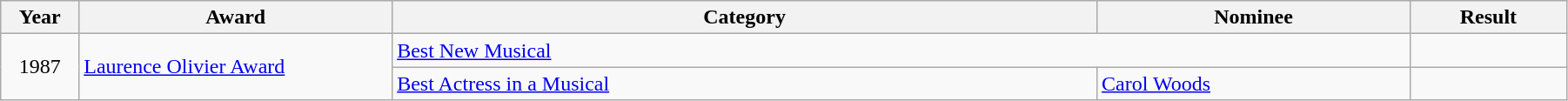<table class="wikitable" style="width:95%;">
<tr>
<th style="width:5%;">Year</th>
<th style="width:20%;">Award</th>
<th style="width:45%;">Category</th>
<th style="width:20%;">Nominee</th>
<th style="width:10%;">Result</th>
</tr>
<tr>
<td rowspan="2" style="text-align:center;">1987</td>
<td rowspan="2"><a href='#'>Laurence Olivier Award</a></td>
<td colspan="2"><a href='#'>Best New Musical</a></td>
<td></td>
</tr>
<tr>
<td><a href='#'>Best Actress in a Musical</a></td>
<td><a href='#'>Carol Woods</a></td>
<td></td>
</tr>
</table>
